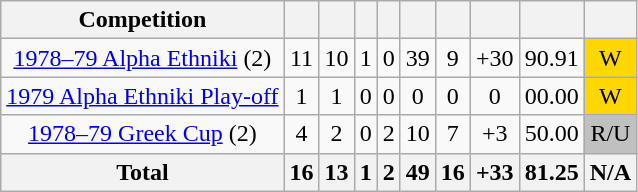<table class="wikitable" style="text-align:center">
<tr>
<th>Competition</th>
<th></th>
<th></th>
<th></th>
<th></th>
<th></th>
<th></th>
<th></th>
<th></th>
<th></th>
</tr>
<tr>
<td><a href='#'>1978–79 Alpha Ethniki</a> (2)</td>
<td>11</td>
<td>10</td>
<td>1</td>
<td>0</td>
<td>39</td>
<td>9</td>
<td>+30</td>
<td>90.91</td>
<td bgcolor=#FFD700>W</td>
</tr>
<tr>
<td><a href='#'>1979 Alpha Ethniki Play-off</a></td>
<td>1</td>
<td>1</td>
<td>0</td>
<td>0</td>
<td>0</td>
<td>0</td>
<td>0</td>
<td>00.00</td>
<td bgcolor=#FFD700>W</td>
</tr>
<tr>
<td><a href='#'>1978–79 Greek Cup</a> (2)</td>
<td>4</td>
<td>2</td>
<td>0</td>
<td>2</td>
<td>10</td>
<td>7</td>
<td>+3</td>
<td>50.00</td>
<td bgcolor=#C0C0C0>R/U</td>
</tr>
<tr>
<th>Total</th>
<th>16</th>
<th>13</th>
<th>1</th>
<th>2</th>
<th>49</th>
<th>16</th>
<th>+33</th>
<th>81.25</th>
<th>N/A</th>
</tr>
</table>
